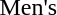<table>
<tr>
<td>Men's<br></td>
<td></td>
<td></td>
<td></td>
</tr>
<tr>
<td><br></td>
<td></td>
<td></td>
<td></td>
</tr>
</table>
